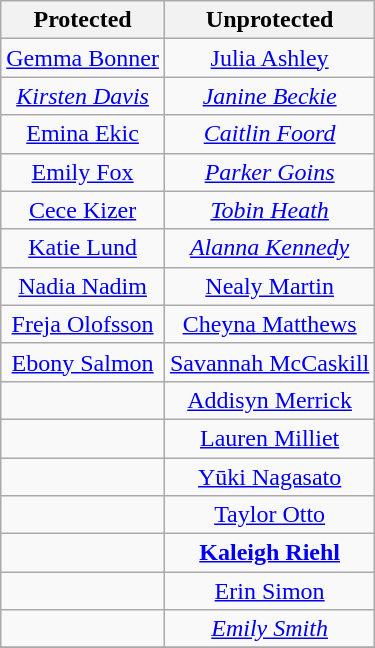<table class="wikitable" style="text-align:center">
<tr>
<th scope="col">Protected</th>
<th scope="col">Unprotected</th>
</tr>
<tr>
<td><a href='#'>Gemma Bonner</a></td>
<td><a href='#'>Julia Ashley</a></td>
</tr>
<tr>
<td><em><a href='#'>Kirsten Davis</a></em></td>
<td><em><a href='#'>Janine Beckie</a></em></td>
</tr>
<tr>
<td><a href='#'>Emina Ekic</a></td>
<td><em><a href='#'>Caitlin Foord</a></em></td>
</tr>
<tr>
<td><a href='#'>Emily Fox</a></td>
<td><em><a href='#'>Parker Goins</a></em></td>
</tr>
<tr>
<td><a href='#'>Cece Kizer</a></td>
<td><em><a href='#'>Tobin Heath</a></em></td>
</tr>
<tr>
<td><a href='#'>Katie Lund</a></td>
<td><em><a href='#'>Alanna Kennedy</a></em></td>
</tr>
<tr>
<td><a href='#'>Nadia Nadim</a></td>
<td><a href='#'>Nealy Martin</a></td>
</tr>
<tr>
<td><a href='#'>Freja Olofsson</a></td>
<td><a href='#'>Cheyna Matthews</a></td>
</tr>
<tr>
<td><a href='#'>Ebony Salmon</a></td>
<td><a href='#'>Savannah McCaskill</a></td>
</tr>
<tr>
<td></td>
<td><a href='#'>Addisyn Merrick</a></td>
</tr>
<tr>
<td></td>
<td><a href='#'>Lauren Milliet</a></td>
</tr>
<tr>
<td></td>
<td><a href='#'>Yūki Nagasato</a></td>
</tr>
<tr>
<td></td>
<td><a href='#'>Taylor Otto</a></td>
</tr>
<tr>
<td></td>
<td><strong><a href='#'>Kaleigh Riehl</a></strong></td>
</tr>
<tr>
<td></td>
<td><a href='#'>Erin Simon</a></td>
</tr>
<tr>
<td></td>
<td><em><a href='#'>Emily Smith</a></em></td>
</tr>
<tr>
</tr>
</table>
